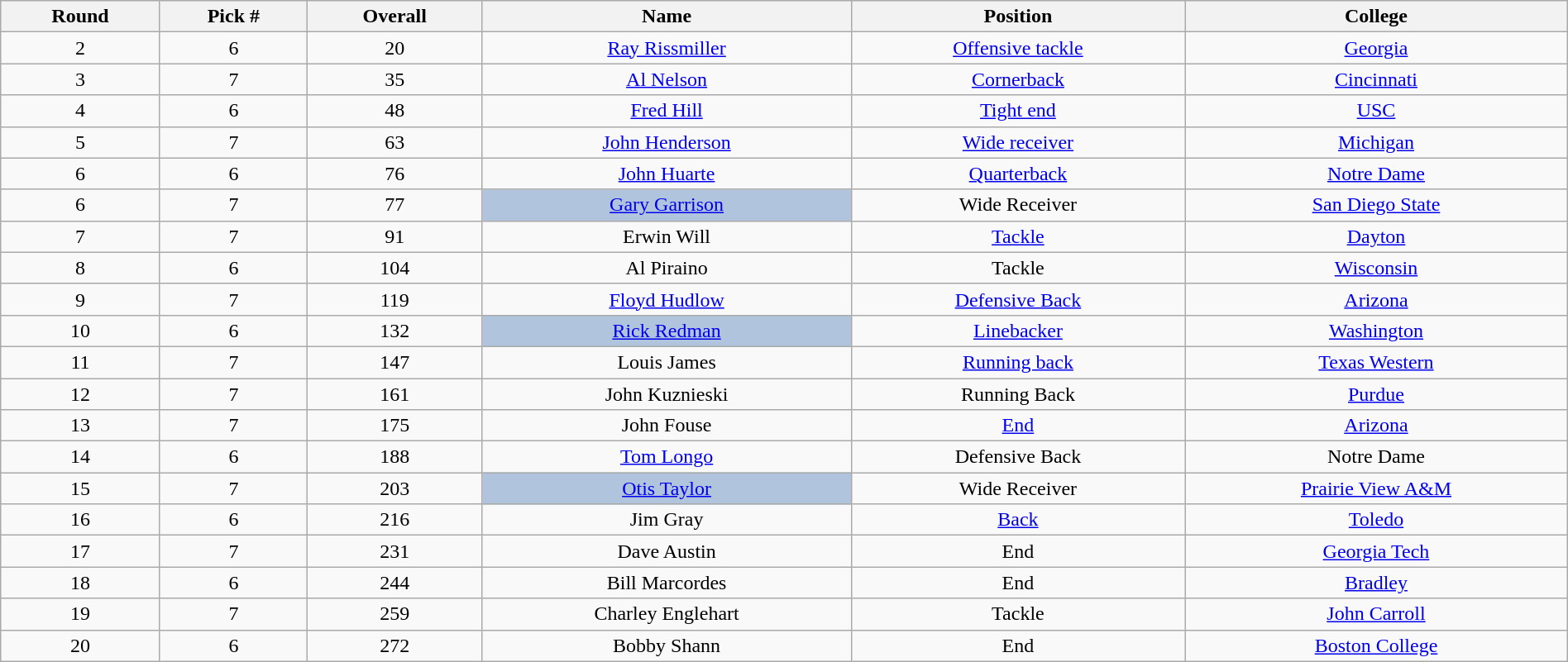<table class="wikitable sortable sortable" style="width: 100%; text-align:center">
<tr>
<th>Round</th>
<th>Pick #</th>
<th>Overall</th>
<th>Name</th>
<th>Position</th>
<th>College</th>
</tr>
<tr>
<td>2</td>
<td>6</td>
<td>20</td>
<td><a href='#'>Ray Rissmiller</a></td>
<td><a href='#'>Offensive tackle</a></td>
<td><a href='#'>Georgia</a></td>
</tr>
<tr>
<td>3</td>
<td>7</td>
<td>35</td>
<td><a href='#'>Al Nelson</a></td>
<td><a href='#'>Cornerback</a></td>
<td><a href='#'>Cincinnati</a></td>
</tr>
<tr>
<td>4</td>
<td>6</td>
<td>48</td>
<td><a href='#'>Fred Hill</a></td>
<td><a href='#'>Tight end</a></td>
<td><a href='#'>USC</a></td>
</tr>
<tr>
<td>5</td>
<td>7</td>
<td>63</td>
<td><a href='#'>John Henderson</a></td>
<td><a href='#'>Wide receiver</a></td>
<td><a href='#'>Michigan</a></td>
</tr>
<tr>
<td>6</td>
<td>6</td>
<td>76</td>
<td><a href='#'>John Huarte</a></td>
<td><a href='#'>Quarterback</a></td>
<td><a href='#'>Notre Dame</a></td>
</tr>
<tr>
<td>6</td>
<td>7</td>
<td>77</td>
<td bgcolor=lightsteelblue><a href='#'>Gary Garrison</a></td>
<td>Wide Receiver</td>
<td><a href='#'>San Diego State</a></td>
</tr>
<tr>
<td>7</td>
<td>7</td>
<td>91</td>
<td>Erwin Will</td>
<td><a href='#'>Tackle</a></td>
<td><a href='#'>Dayton</a></td>
</tr>
<tr>
<td>8</td>
<td>6</td>
<td>104</td>
<td>Al Piraino</td>
<td>Tackle</td>
<td><a href='#'>Wisconsin</a></td>
</tr>
<tr>
<td>9</td>
<td>7</td>
<td>119</td>
<td><a href='#'>Floyd Hudlow</a></td>
<td><a href='#'>Defensive Back</a></td>
<td><a href='#'>Arizona</a></td>
</tr>
<tr>
<td>10</td>
<td>6</td>
<td>132</td>
<td bgcolor=lightsteelblue><a href='#'>Rick Redman</a></td>
<td><a href='#'>Linebacker</a></td>
<td><a href='#'>Washington</a></td>
</tr>
<tr>
<td>11</td>
<td>7</td>
<td>147</td>
<td>Louis James</td>
<td><a href='#'>Running back</a></td>
<td><a href='#'>Texas Western</a></td>
</tr>
<tr>
<td>12</td>
<td>7</td>
<td>161</td>
<td>John Kuznieski</td>
<td>Running Back</td>
<td><a href='#'>Purdue</a></td>
</tr>
<tr>
<td>13</td>
<td>7</td>
<td>175</td>
<td>John Fouse</td>
<td><a href='#'>End</a></td>
<td><a href='#'>Arizona</a></td>
</tr>
<tr>
<td>14</td>
<td>6</td>
<td>188</td>
<td><a href='#'>Tom Longo</a></td>
<td>Defensive Back</td>
<td>Notre Dame</td>
</tr>
<tr>
<td>15</td>
<td>7</td>
<td>203</td>
<td bgcolor=lightsteelblue><a href='#'>Otis Taylor</a></td>
<td>Wide Receiver</td>
<td><a href='#'>Prairie View A&M</a></td>
</tr>
<tr>
<td>16</td>
<td>6</td>
<td>216</td>
<td>Jim Gray</td>
<td><a href='#'>Back</a></td>
<td><a href='#'>Toledo</a></td>
</tr>
<tr>
<td>17</td>
<td>7</td>
<td>231</td>
<td>Dave Austin</td>
<td>End</td>
<td><a href='#'>Georgia Tech</a></td>
</tr>
<tr>
<td>18</td>
<td>6</td>
<td>244</td>
<td>Bill Marcordes</td>
<td>End</td>
<td><a href='#'>Bradley</a></td>
</tr>
<tr>
<td>19</td>
<td>7</td>
<td>259</td>
<td>Charley Englehart</td>
<td>Tackle</td>
<td><a href='#'>John Carroll</a></td>
</tr>
<tr>
<td>20</td>
<td>6</td>
<td>272</td>
<td>Bobby Shann</td>
<td>End</td>
<td><a href='#'>Boston College</a></td>
</tr>
</table>
